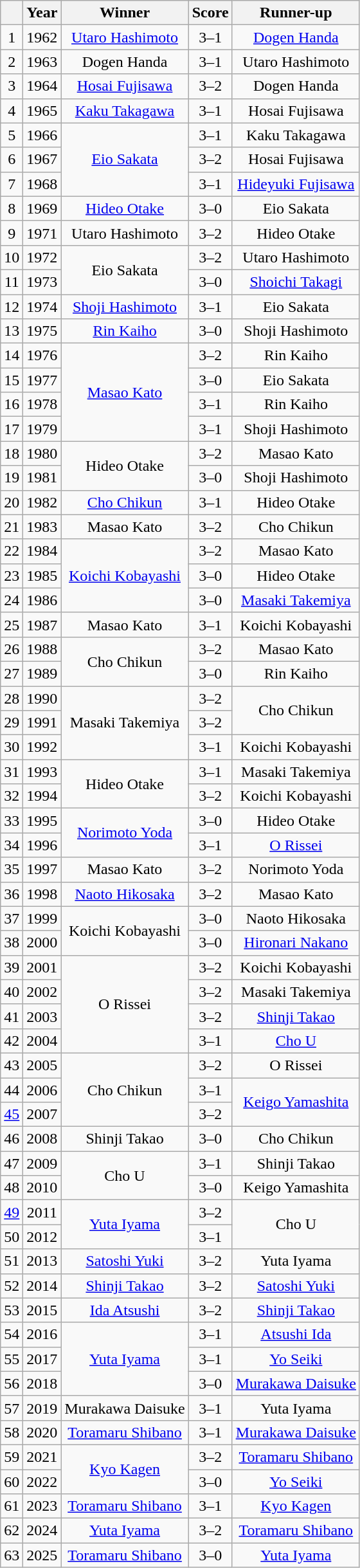<table class="wikitable sortable" style="text-align: center;">
<tr>
<th></th>
<th>Year</th>
<th>Winner</th>
<th>Score</th>
<th>Runner-up</th>
</tr>
<tr>
<td>1</td>
<td>1962</td>
<td><a href='#'>Utaro Hashimoto</a></td>
<td>3–1</td>
<td><a href='#'>Dogen Handa</a></td>
</tr>
<tr>
<td>2</td>
<td>1963</td>
<td>Dogen Handa</td>
<td>3–1</td>
<td>Utaro Hashimoto</td>
</tr>
<tr>
<td>3</td>
<td>1964</td>
<td><a href='#'>Hosai Fujisawa</a></td>
<td>3–2</td>
<td>Dogen Handa</td>
</tr>
<tr>
<td>4</td>
<td>1965</td>
<td><a href='#'>Kaku Takagawa</a></td>
<td>3–1</td>
<td>Hosai Fujisawa</td>
</tr>
<tr>
<td>5</td>
<td>1966</td>
<td rowspan=3><a href='#'>Eio Sakata</a></td>
<td>3–1</td>
<td>Kaku Takagawa</td>
</tr>
<tr>
<td>6</td>
<td>1967</td>
<td>3–2</td>
<td>Hosai Fujisawa</td>
</tr>
<tr>
<td>7</td>
<td>1968</td>
<td>3–1</td>
<td><a href='#'>Hideyuki Fujisawa</a></td>
</tr>
<tr>
<td>8</td>
<td>1969</td>
<td><a href='#'>Hideo Otake</a></td>
<td>3–0</td>
<td>Eio Sakata</td>
</tr>
<tr>
<td>9</td>
<td>1971</td>
<td>Utaro Hashimoto</td>
<td>3–2</td>
<td>Hideo Otake</td>
</tr>
<tr>
<td>10</td>
<td>1972</td>
<td rowspan=2>Eio Sakata</td>
<td>3–2</td>
<td>Utaro Hashimoto</td>
</tr>
<tr>
<td>11</td>
<td>1973</td>
<td>3–0</td>
<td><a href='#'>Shoichi Takagi</a></td>
</tr>
<tr>
<td>12</td>
<td>1974</td>
<td><a href='#'>Shoji Hashimoto</a></td>
<td>3–1</td>
<td>Eio Sakata</td>
</tr>
<tr>
<td>13</td>
<td>1975</td>
<td><a href='#'>Rin Kaiho</a></td>
<td>3–0</td>
<td>Shoji Hashimoto</td>
</tr>
<tr>
<td>14</td>
<td>1976</td>
<td rowspan=4><a href='#'>Masao Kato</a></td>
<td>3–2</td>
<td>Rin Kaiho</td>
</tr>
<tr>
<td>15</td>
<td>1977</td>
<td>3–0</td>
<td>Eio Sakata</td>
</tr>
<tr>
<td>16</td>
<td>1978</td>
<td>3–1</td>
<td>Rin Kaiho</td>
</tr>
<tr>
<td>17</td>
<td>1979</td>
<td>3–1</td>
<td>Shoji Hashimoto</td>
</tr>
<tr>
<td>18</td>
<td>1980</td>
<td rowspan=2>Hideo Otake</td>
<td>3–2</td>
<td>Masao Kato</td>
</tr>
<tr>
<td>19</td>
<td>1981</td>
<td>3–0</td>
<td>Shoji Hashimoto</td>
</tr>
<tr>
<td>20</td>
<td>1982</td>
<td><a href='#'>Cho Chikun</a></td>
<td>3–1</td>
<td>Hideo Otake</td>
</tr>
<tr>
<td>21</td>
<td>1983</td>
<td>Masao Kato</td>
<td>3–2</td>
<td>Cho Chikun</td>
</tr>
<tr>
<td>22</td>
<td>1984</td>
<td rowspan=3><a href='#'>Koichi Kobayashi</a></td>
<td>3–2</td>
<td>Masao Kato</td>
</tr>
<tr>
<td>23</td>
<td>1985</td>
<td>3–0</td>
<td>Hideo Otake</td>
</tr>
<tr>
<td>24</td>
<td>1986</td>
<td>3–0</td>
<td><a href='#'>Masaki Takemiya</a></td>
</tr>
<tr>
<td>25</td>
<td>1987</td>
<td>Masao Kato</td>
<td>3–1</td>
<td>Koichi Kobayashi</td>
</tr>
<tr>
<td>26</td>
<td>1988</td>
<td rowspan=2>Cho Chikun</td>
<td>3–2</td>
<td>Masao Kato</td>
</tr>
<tr>
<td>27</td>
<td>1989</td>
<td>3–0</td>
<td>Rin Kaiho</td>
</tr>
<tr>
<td>28</td>
<td>1990</td>
<td rowspan=3>Masaki Takemiya</td>
<td>3–2</td>
<td rowspan=2>Cho Chikun</td>
</tr>
<tr>
<td>29</td>
<td>1991</td>
<td>3–2</td>
</tr>
<tr>
<td>30</td>
<td>1992</td>
<td>3–1</td>
<td>Koichi Kobayashi</td>
</tr>
<tr>
<td>31</td>
<td>1993</td>
<td rowspan=2>Hideo Otake</td>
<td>3–1</td>
<td>Masaki Takemiya</td>
</tr>
<tr>
<td>32</td>
<td>1994</td>
<td>3–2</td>
<td>Koichi Kobayashi</td>
</tr>
<tr>
<td>33</td>
<td>1995</td>
<td rowspan=2><a href='#'>Norimoto Yoda</a></td>
<td>3–0</td>
<td>Hideo Otake</td>
</tr>
<tr>
<td>34</td>
<td>1996</td>
<td>3–1</td>
<td><a href='#'>O Rissei</a></td>
</tr>
<tr>
<td>35</td>
<td>1997</td>
<td>Masao Kato</td>
<td>3–2</td>
<td>Norimoto Yoda</td>
</tr>
<tr>
<td>36</td>
<td>1998</td>
<td><a href='#'>Naoto Hikosaka</a></td>
<td>3–2</td>
<td>Masao Kato</td>
</tr>
<tr>
<td>37</td>
<td>1999</td>
<td rowspan=2>Koichi Kobayashi</td>
<td>3–0</td>
<td>Naoto Hikosaka</td>
</tr>
<tr>
<td>38</td>
<td>2000</td>
<td>3–0</td>
<td><a href='#'>Hironari Nakano</a></td>
</tr>
<tr>
<td>39</td>
<td>2001</td>
<td rowspan=4>O Rissei</td>
<td>3–2</td>
<td>Koichi Kobayashi</td>
</tr>
<tr>
<td>40</td>
<td>2002</td>
<td>3–2</td>
<td>Masaki Takemiya</td>
</tr>
<tr>
<td>41</td>
<td>2003</td>
<td>3–2</td>
<td><a href='#'>Shinji Takao</a></td>
</tr>
<tr>
<td>42</td>
<td>2004</td>
<td>3–1</td>
<td><a href='#'>Cho U</a></td>
</tr>
<tr>
<td>43</td>
<td>2005</td>
<td rowspan=3>Cho Chikun</td>
<td>3–2</td>
<td>O Rissei</td>
</tr>
<tr>
<td>44</td>
<td>2006</td>
<td>3–1</td>
<td rowspan=2><a href='#'>Keigo Yamashita</a></td>
</tr>
<tr>
<td><a href='#'>45</a></td>
<td>2007</td>
<td>3–2</td>
</tr>
<tr>
<td>46</td>
<td>2008</td>
<td>Shinji Takao</td>
<td>3–0</td>
<td>Cho Chikun</td>
</tr>
<tr>
<td>47</td>
<td>2009</td>
<td rowspan=2>Cho U</td>
<td>3–1</td>
<td>Shinji Takao</td>
</tr>
<tr>
<td>48</td>
<td>2010</td>
<td>3–0</td>
<td>Keigo Yamashita</td>
</tr>
<tr>
<td><a href='#'>49</a></td>
<td>2011</td>
<td rowspan=2><a href='#'>Yuta Iyama</a></td>
<td>3–2</td>
<td rowspan=2>Cho U</td>
</tr>
<tr>
<td>50</td>
<td>2012</td>
<td>3–1</td>
</tr>
<tr>
<td>51</td>
<td>2013</td>
<td><a href='#'>Satoshi Yuki</a></td>
<td>3–2</td>
<td>Yuta Iyama</td>
</tr>
<tr>
<td>52</td>
<td>2014</td>
<td><a href='#'>Shinji Takao</a></td>
<td>3–2</td>
<td><a href='#'>Satoshi Yuki</a></td>
</tr>
<tr>
<td>53</td>
<td>2015</td>
<td><a href='#'>Ida Atsushi</a></td>
<td>3–2</td>
<td><a href='#'>Shinji Takao</a></td>
</tr>
<tr>
<td>54</td>
<td>2016</td>
<td rowspan=3><a href='#'>Yuta Iyama</a></td>
<td>3–1</td>
<td><a href='#'>Atsushi Ida</a></td>
</tr>
<tr>
<td>55</td>
<td>2017</td>
<td>3–1</td>
<td><a href='#'>Yo Seiki</a></td>
</tr>
<tr>
<td>56</td>
<td>2018</td>
<td>3–0</td>
<td><a href='#'>Murakawa Daisuke</a></td>
</tr>
<tr>
<td>57</td>
<td>2019</td>
<td>Murakawa Daisuke</td>
<td>3–1</td>
<td>Yuta Iyama</td>
</tr>
<tr>
<td>58</td>
<td>2020</td>
<td><a href='#'>Toramaru Shibano</a></td>
<td>3–1</td>
<td><a href='#'>Murakawa Daisuke</a></td>
</tr>
<tr>
<td>59</td>
<td>2021</td>
<td rowspan=2><a href='#'>Kyo Kagen</a></td>
<td>3–2</td>
<td><a href='#'>Toramaru Shibano</a></td>
</tr>
<tr>
<td>60</td>
<td>2022</td>
<td>3–0</td>
<td><a href='#'>Yo Seiki</a></td>
</tr>
<tr>
<td>61</td>
<td>2023</td>
<td><a href='#'>Toramaru Shibano</a></td>
<td>3–1</td>
<td><a href='#'>Kyo Kagen</a></td>
</tr>
<tr>
<td>62</td>
<td>2024</td>
<td><a href='#'>Yuta Iyama</a></td>
<td>3–2</td>
<td><a href='#'>Toramaru Shibano</a></td>
</tr>
<tr>
<td>63</td>
<td>2025</td>
<td><a href='#'>Toramaru Shibano</a></td>
<td>3–0</td>
<td><a href='#'>Yuta Iyama</a></td>
</tr>
</table>
